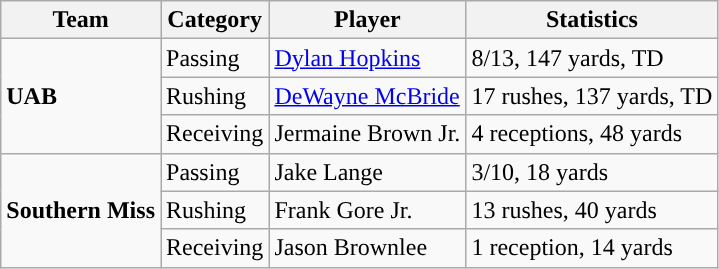<table class="wikitable" style="float: left;">
<tr>
<th>Team</th>
<th>Category</th>
<th>Player</th>
<th>Statistics</th>
</tr>
<tr>
<td rowspan=3><strong>UAB</strong></td>
<td>Passing</td>
<td><a href='#'>Dylan Hopkins</a></td>
<td>8/13, 147 yards, TD</td>
</tr>
<tr>
<td>Rushing</td>
<td><a href='#'>DeWayne McBride</a></td>
<td>17 rushes, 137 yards, TD</td>
</tr>
<tr>
<td>Receiving</td>
<td>Jermaine Brown Jr.</td>
<td>4 receptions, 48 yards</td>
</tr>
<tr>
<td rowspan=3><strong>Southern Miss</strong></td>
<td>Passing</td>
<td>Jake Lange</td>
<td>3/10, 18 yards</td>
</tr>
<tr>
<td>Rushing</td>
<td>Frank Gore Jr.</td>
<td>13 rushes, 40 yards</td>
</tr>
<tr>
<td>Receiving</td>
<td>Jason Brownlee</td>
<td>1 reception, 14 yards</td>
</tr>
</table>
